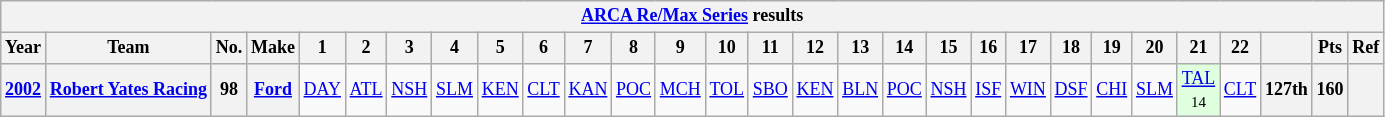<table class="wikitable" style="text-align:center; font-size:75%">
<tr>
<th colspan=45><a href='#'>ARCA Re/Max Series</a> results</th>
</tr>
<tr>
<th>Year</th>
<th>Team</th>
<th>No.</th>
<th>Make</th>
<th>1</th>
<th>2</th>
<th>3</th>
<th>4</th>
<th>5</th>
<th>6</th>
<th>7</th>
<th>8</th>
<th>9</th>
<th>10</th>
<th>11</th>
<th>12</th>
<th>13</th>
<th>14</th>
<th>15</th>
<th>16</th>
<th>17</th>
<th>18</th>
<th>19</th>
<th>20</th>
<th>21</th>
<th>22</th>
<th></th>
<th>Pts</th>
<th>Ref</th>
</tr>
<tr>
<th><a href='#'>2002</a></th>
<th><a href='#'>Robert Yates Racing</a></th>
<th>98</th>
<th><a href='#'>Ford</a></th>
<td><a href='#'>DAY</a></td>
<td><a href='#'>ATL</a></td>
<td><a href='#'>NSH</a></td>
<td><a href='#'>SLM</a></td>
<td><a href='#'>KEN</a></td>
<td><a href='#'>CLT</a></td>
<td><a href='#'>KAN</a></td>
<td><a href='#'>POC</a></td>
<td><a href='#'>MCH</a></td>
<td><a href='#'>TOL</a></td>
<td><a href='#'>SBO</a></td>
<td><a href='#'>KEN</a></td>
<td><a href='#'>BLN</a></td>
<td><a href='#'>POC</a></td>
<td><a href='#'>NSH</a></td>
<td><a href='#'>ISF</a></td>
<td><a href='#'>WIN</a></td>
<td><a href='#'>DSF</a></td>
<td><a href='#'>CHI</a></td>
<td><a href='#'>SLM</a></td>
<td style="background:#DFFFDF;"><a href='#'>TAL</a><br><small>14</small></td>
<td><a href='#'>CLT</a></td>
<th>127th</th>
<th>160</th>
<th></th>
</tr>
</table>
